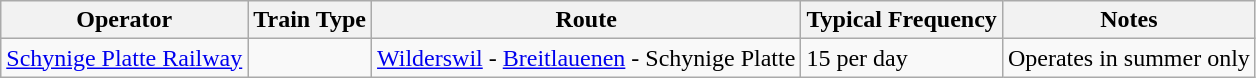<table class="wikitable vatop">
<tr>
<th>Operator</th>
<th>Train Type</th>
<th>Route</th>
<th>Typical Frequency</th>
<th>Notes</th>
</tr>
<tr>
<td><a href='#'>Schynige Platte Railway</a></td>
<td></td>
<td><a href='#'>Wilderswil</a> - <a href='#'>Breitlauenen</a> - Schynige Platte</td>
<td>15 per day</td>
<td>Operates in summer only</td>
</tr>
</table>
